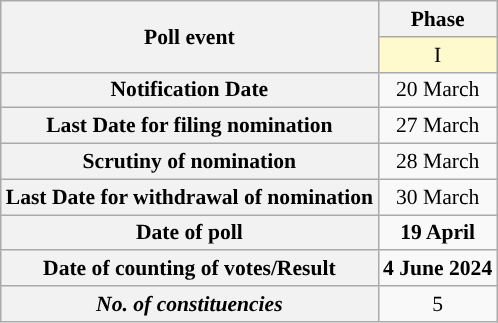<table class="wikitable" style="text-align:center;margin:auto;font-size:90%;">
<tr>
<th rowspan="2">Poll event</th>
<th>Phase</th>
</tr>
<tr>
<td bgcolor="#FFFACD">I</td>
</tr>
<tr>
<th>Notification Date</th>
<td>20 March</td>
</tr>
<tr>
<th>Last Date for filing nomination</th>
<td>27 March</td>
</tr>
<tr>
<th>Scrutiny of nomination</th>
<td>28 March</td>
</tr>
<tr>
<th>Last Date for withdrawal of nomination</th>
<td>30 March</td>
</tr>
<tr>
<th>Date of poll</th>
<td><strong>19 April</strong></td>
</tr>
<tr>
<th>Date of counting of votes/Result</th>
<td><strong>4 June 2024</strong></td>
</tr>
<tr>
<th><strong><em>No. of constituencies</em></strong></th>
<td>5</td>
</tr>
</table>
